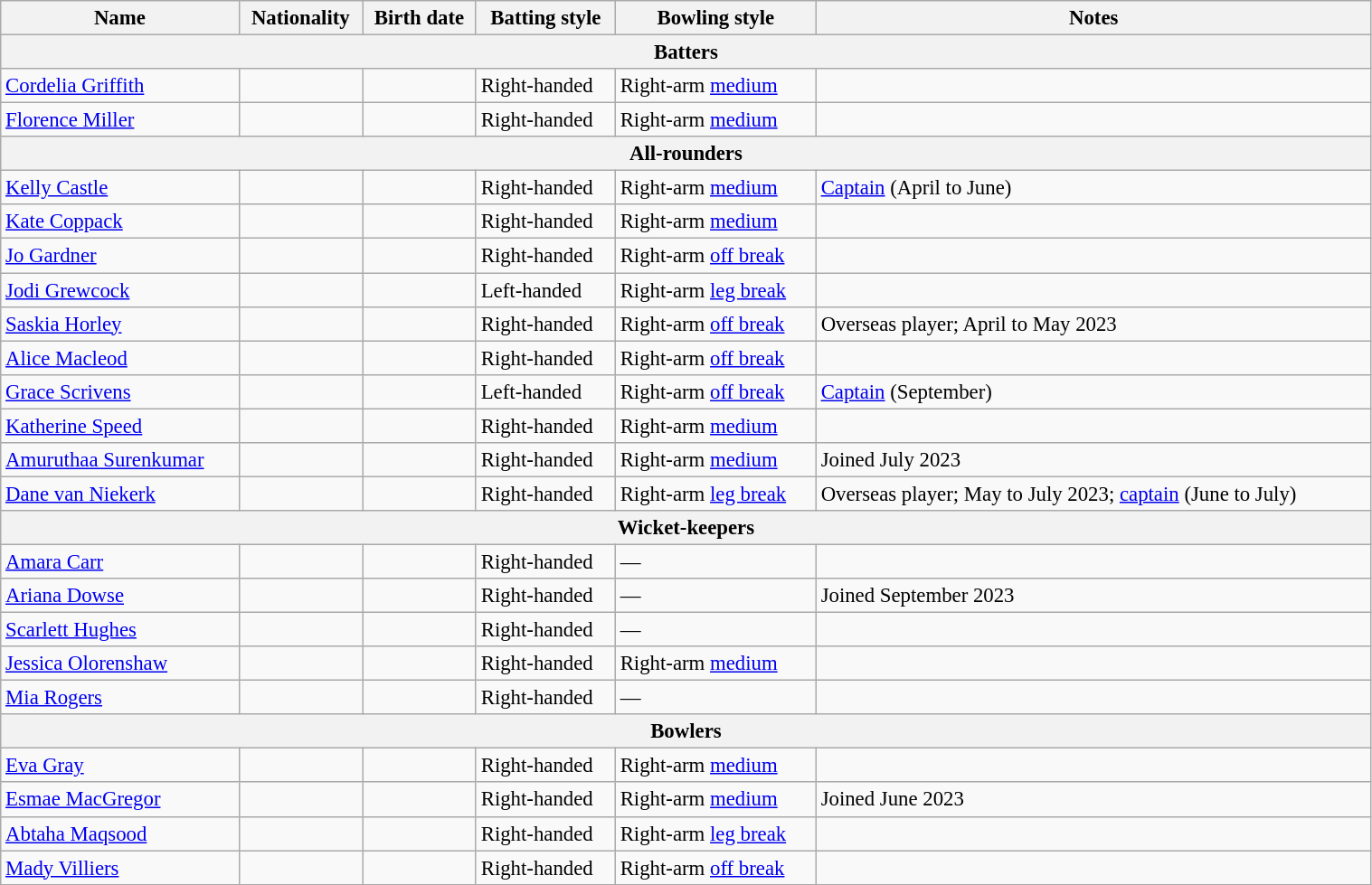<table class="wikitable"  style="font-size:95%; width:80%;">
<tr>
<th>Name</th>
<th>Nationality</th>
<th>Birth date</th>
<th>Batting style</th>
<th>Bowling style</th>
<th>Notes</th>
</tr>
<tr>
<th colspan="7">Batters</th>
</tr>
<tr>
<td><a href='#'>Cordelia Griffith</a></td>
<td></td>
<td></td>
<td>Right-handed</td>
<td>Right-arm <a href='#'>medium</a></td>
<td></td>
</tr>
<tr>
<td><a href='#'>Florence Miller</a></td>
<td></td>
<td></td>
<td>Right-handed</td>
<td>Right-arm <a href='#'>medium</a></td>
<td></td>
</tr>
<tr>
<th colspan="7">All-rounders</th>
</tr>
<tr>
<td><a href='#'>Kelly Castle</a></td>
<td></td>
<td></td>
<td>Right-handed</td>
<td>Right-arm <a href='#'>medium</a></td>
<td><a href='#'>Captain</a> (April to June)</td>
</tr>
<tr>
<td><a href='#'>Kate Coppack</a></td>
<td></td>
<td></td>
<td>Right-handed</td>
<td>Right-arm <a href='#'>medium</a></td>
<td></td>
</tr>
<tr>
<td><a href='#'>Jo Gardner</a></td>
<td></td>
<td></td>
<td>Right-handed</td>
<td>Right-arm <a href='#'>off break</a></td>
<td></td>
</tr>
<tr>
<td><a href='#'>Jodi Grewcock</a></td>
<td></td>
<td></td>
<td>Left-handed</td>
<td>Right-arm <a href='#'>leg break</a></td>
<td></td>
</tr>
<tr>
<td><a href='#'>Saskia Horley</a></td>
<td></td>
<td></td>
<td>Right-handed</td>
<td>Right-arm <a href='#'>off break</a></td>
<td>Overseas player; April to May 2023</td>
</tr>
<tr>
<td><a href='#'>Alice Macleod</a></td>
<td></td>
<td></td>
<td>Right-handed</td>
<td>Right-arm <a href='#'>off break</a></td>
<td></td>
</tr>
<tr>
<td><a href='#'>Grace Scrivens</a></td>
<td></td>
<td></td>
<td>Left-handed</td>
<td>Right-arm <a href='#'>off break</a></td>
<td><a href='#'>Captain</a> (September)</td>
</tr>
<tr>
<td><a href='#'>Katherine Speed</a></td>
<td></td>
<td></td>
<td>Right-handed</td>
<td>Right-arm <a href='#'>medium</a></td>
<td></td>
</tr>
<tr>
<td><a href='#'>Amuruthaa Surenkumar</a></td>
<td></td>
<td></td>
<td>Right-handed</td>
<td>Right-arm <a href='#'>medium</a></td>
<td>Joined July 2023</td>
</tr>
<tr>
<td><a href='#'>Dane van Niekerk</a></td>
<td></td>
<td></td>
<td>Right-handed</td>
<td>Right-arm <a href='#'>leg break</a></td>
<td>Overseas player; May to July 2023; <a href='#'>captain</a> (June to July)</td>
</tr>
<tr>
<th colspan="7">Wicket-keepers</th>
</tr>
<tr>
<td><a href='#'>Amara Carr</a></td>
<td></td>
<td></td>
<td>Right-handed</td>
<td>—</td>
<td></td>
</tr>
<tr>
<td><a href='#'>Ariana Dowse</a></td>
<td></td>
<td></td>
<td>Right-handed</td>
<td>—</td>
<td>Joined September 2023</td>
</tr>
<tr>
<td><a href='#'>Scarlett Hughes</a></td>
<td></td>
<td></td>
<td>Right-handed</td>
<td>—</td>
<td></td>
</tr>
<tr>
<td><a href='#'>Jessica Olorenshaw</a></td>
<td></td>
<td></td>
<td>Right-handed</td>
<td>Right-arm <a href='#'>medium</a></td>
<td></td>
</tr>
<tr>
<td><a href='#'>Mia Rogers</a></td>
<td></td>
<td></td>
<td>Right-handed</td>
<td>—</td>
<td></td>
</tr>
<tr>
<th colspan="7">Bowlers</th>
</tr>
<tr>
<td><a href='#'>Eva Gray</a></td>
<td></td>
<td></td>
<td>Right-handed</td>
<td>Right-arm <a href='#'>medium</a></td>
<td></td>
</tr>
<tr>
<td><a href='#'>Esmae MacGregor</a></td>
<td></td>
<td></td>
<td>Right-handed</td>
<td>Right-arm <a href='#'>medium</a></td>
<td>Joined June 2023</td>
</tr>
<tr>
<td><a href='#'>Abtaha Maqsood</a></td>
<td></td>
<td></td>
<td>Right-handed</td>
<td>Right-arm <a href='#'>leg break</a></td>
<td></td>
</tr>
<tr>
<td><a href='#'>Mady Villiers</a></td>
<td></td>
<td></td>
<td>Right-handed</td>
<td>Right-arm <a href='#'>off break</a></td>
<td></td>
</tr>
</table>
